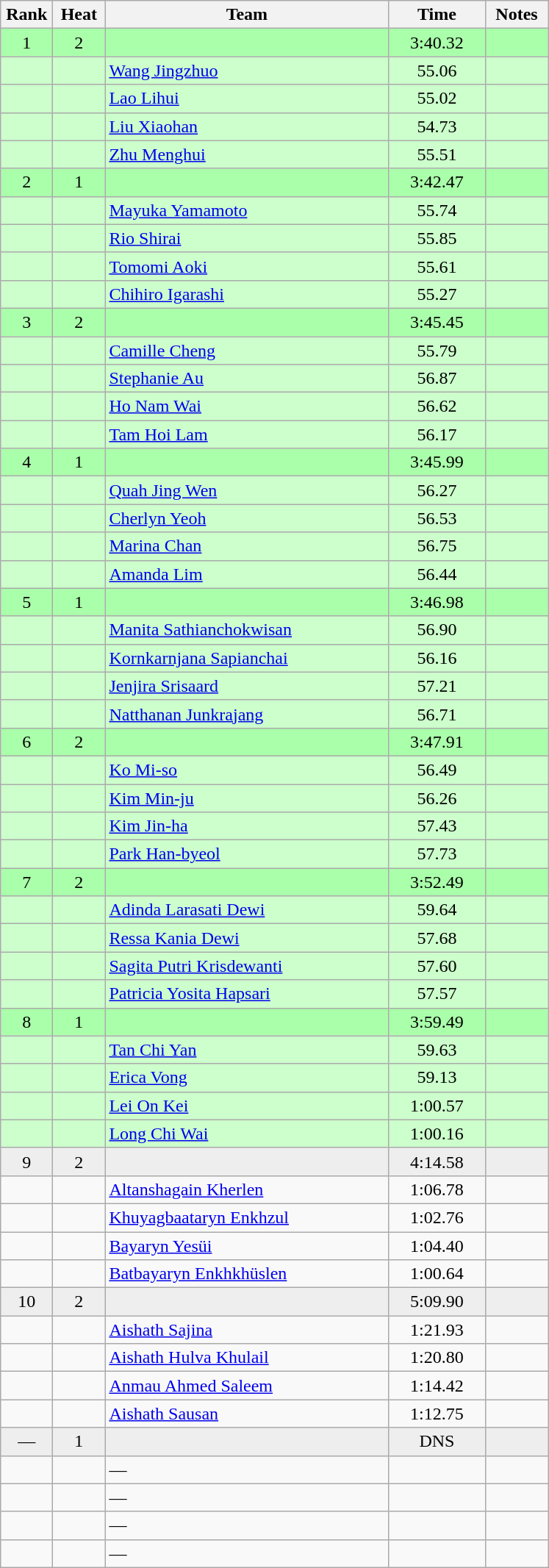<table class="wikitable" style="text-align:center">
<tr>
<th width=40>Rank</th>
<th width=40>Heat</th>
<th width=250>Team</th>
<th width=80>Time</th>
<th width=50>Notes</th>
</tr>
<tr bgcolor="aaffaa">
<td>1</td>
<td>2</td>
<td align=left></td>
<td>3:40.32</td>
<td></td>
</tr>
<tr bgcolor="ccffcc">
<td></td>
<td></td>
<td align=left><a href='#'>Wang Jingzhuo</a></td>
<td>55.06</td>
<td></td>
</tr>
<tr bgcolor="ccffcc">
<td></td>
<td></td>
<td align=left><a href='#'>Lao Lihui</a></td>
<td>55.02</td>
<td></td>
</tr>
<tr bgcolor="ccffcc">
<td></td>
<td></td>
<td align=left><a href='#'>Liu Xiaohan</a></td>
<td>54.73</td>
<td></td>
</tr>
<tr bgcolor="ccffcc">
<td></td>
<td></td>
<td align=left><a href='#'>Zhu Menghui</a></td>
<td>55.51</td>
<td></td>
</tr>
<tr bgcolor="aaffaa">
<td>2</td>
<td>1</td>
<td align=left></td>
<td>3:42.47</td>
<td></td>
</tr>
<tr bgcolor="ccffcc">
<td></td>
<td></td>
<td align=left><a href='#'>Mayuka Yamamoto</a></td>
<td>55.74</td>
<td></td>
</tr>
<tr bgcolor="ccffcc">
<td></td>
<td></td>
<td align=left><a href='#'>Rio Shirai</a></td>
<td>55.85</td>
<td></td>
</tr>
<tr bgcolor="ccffcc">
<td></td>
<td></td>
<td align=left><a href='#'>Tomomi Aoki</a></td>
<td>55.61</td>
<td></td>
</tr>
<tr bgcolor="ccffcc">
<td></td>
<td></td>
<td align=left><a href='#'>Chihiro Igarashi</a></td>
<td>55.27</td>
<td></td>
</tr>
<tr bgcolor="aaffaa">
<td>3</td>
<td>2</td>
<td align=left></td>
<td>3:45.45</td>
<td></td>
</tr>
<tr bgcolor="ccffcc">
<td></td>
<td></td>
<td align=left><a href='#'>Camille Cheng</a></td>
<td>55.79</td>
<td></td>
</tr>
<tr bgcolor="ccffcc">
<td></td>
<td></td>
<td align=left><a href='#'>Stephanie Au</a></td>
<td>56.87</td>
<td></td>
</tr>
<tr bgcolor="ccffcc">
<td></td>
<td></td>
<td align=left><a href='#'>Ho Nam Wai</a></td>
<td>56.62</td>
<td></td>
</tr>
<tr bgcolor="ccffcc">
<td></td>
<td></td>
<td align=left><a href='#'>Tam Hoi Lam</a></td>
<td>56.17</td>
<td></td>
</tr>
<tr bgcolor="aaffaa">
<td>4</td>
<td>1</td>
<td align=left></td>
<td>3:45.99</td>
<td></td>
</tr>
<tr bgcolor="ccffcc">
<td></td>
<td></td>
<td align=left><a href='#'>Quah Jing Wen</a></td>
<td>56.27</td>
<td></td>
</tr>
<tr bgcolor="ccffcc">
<td></td>
<td></td>
<td align=left><a href='#'>Cherlyn Yeoh</a></td>
<td>56.53</td>
<td></td>
</tr>
<tr bgcolor="ccffcc">
<td></td>
<td></td>
<td align=left><a href='#'>Marina Chan</a></td>
<td>56.75</td>
<td></td>
</tr>
<tr bgcolor="ccffcc">
<td></td>
<td></td>
<td align=left><a href='#'>Amanda Lim</a></td>
<td>56.44</td>
<td></td>
</tr>
<tr bgcolor="aaffaa">
<td>5</td>
<td>1</td>
<td align=left></td>
<td>3:46.98</td>
<td></td>
</tr>
<tr bgcolor="ccffcc">
<td></td>
<td></td>
<td align=left><a href='#'>Manita Sathianchokwisan</a></td>
<td>56.90</td>
<td></td>
</tr>
<tr bgcolor="ccffcc">
<td></td>
<td></td>
<td align=left><a href='#'>Kornkarnjana Sapianchai</a></td>
<td>56.16</td>
<td></td>
</tr>
<tr bgcolor="ccffcc">
<td></td>
<td></td>
<td align=left><a href='#'>Jenjira Srisaard</a></td>
<td>57.21</td>
<td></td>
</tr>
<tr bgcolor="ccffcc">
<td></td>
<td></td>
<td align=left><a href='#'>Natthanan Junkrajang</a></td>
<td>56.71</td>
<td></td>
</tr>
<tr bgcolor="aaffaa">
<td>6</td>
<td>2</td>
<td align=left></td>
<td>3:47.91</td>
<td></td>
</tr>
<tr bgcolor="ccffcc">
<td></td>
<td></td>
<td align=left><a href='#'>Ko Mi-so</a></td>
<td>56.49</td>
<td></td>
</tr>
<tr bgcolor="ccffcc">
<td></td>
<td></td>
<td align=left><a href='#'>Kim Min-ju</a></td>
<td>56.26</td>
<td></td>
</tr>
<tr bgcolor="ccffcc">
<td></td>
<td></td>
<td align=left><a href='#'>Kim Jin-ha</a></td>
<td>57.43</td>
<td></td>
</tr>
<tr bgcolor="ccffcc">
<td></td>
<td></td>
<td align=left><a href='#'>Park Han-byeol</a></td>
<td>57.73</td>
<td></td>
</tr>
<tr bgcolor="aaffaa">
<td>7</td>
<td>2</td>
<td align=left></td>
<td>3:52.49</td>
<td></td>
</tr>
<tr bgcolor="ccffcc">
<td></td>
<td></td>
<td align=left><a href='#'>Adinda Larasati Dewi</a></td>
<td>59.64</td>
<td></td>
</tr>
<tr bgcolor="ccffcc">
<td></td>
<td></td>
<td align=left><a href='#'>Ressa Kania Dewi</a></td>
<td>57.68</td>
<td></td>
</tr>
<tr bgcolor="ccffcc">
<td></td>
<td></td>
<td align=left><a href='#'>Sagita Putri Krisdewanti</a></td>
<td>57.60</td>
<td></td>
</tr>
<tr bgcolor="ccffcc">
<td></td>
<td></td>
<td align=left><a href='#'>Patricia Yosita Hapsari</a></td>
<td>57.57</td>
<td></td>
</tr>
<tr bgcolor="aaffaa">
<td>8</td>
<td>1</td>
<td align=left></td>
<td>3:59.49</td>
<td></td>
</tr>
<tr bgcolor="ccffcc">
<td></td>
<td></td>
<td align=left><a href='#'>Tan Chi Yan</a></td>
<td>59.63</td>
<td></td>
</tr>
<tr bgcolor="ccffcc">
<td></td>
<td></td>
<td align=left><a href='#'>Erica Vong</a></td>
<td>59.13</td>
<td></td>
</tr>
<tr bgcolor="ccffcc">
<td></td>
<td></td>
<td align=left><a href='#'>Lei On Kei</a></td>
<td>1:00.57</td>
<td></td>
</tr>
<tr bgcolor="ccffcc">
<td></td>
<td></td>
<td align=left><a href='#'>Long Chi Wai</a></td>
<td>1:00.16</td>
<td></td>
</tr>
<tr bgcolor=eeeeee>
<td>9</td>
<td>2</td>
<td align=left></td>
<td>4:14.58</td>
<td></td>
</tr>
<tr>
<td></td>
<td></td>
<td align=left><a href='#'>Altanshagain Kherlen</a></td>
<td>1:06.78</td>
<td></td>
</tr>
<tr>
<td></td>
<td></td>
<td align=left><a href='#'>Khuyagbaataryn Enkhzul</a></td>
<td>1:02.76</td>
<td></td>
</tr>
<tr>
<td></td>
<td></td>
<td align=left><a href='#'>Bayaryn Yesüi</a></td>
<td>1:04.40</td>
<td></td>
</tr>
<tr>
<td></td>
<td></td>
<td align=left><a href='#'>Batbayaryn Enkhkhüslen</a></td>
<td>1:00.64</td>
<td></td>
</tr>
<tr bgcolor=eeeeee>
<td>10</td>
<td>2</td>
<td align=left></td>
<td>5:09.90</td>
<td></td>
</tr>
<tr>
<td></td>
<td></td>
<td align=left><a href='#'>Aishath Sajina</a></td>
<td>1:21.93</td>
<td></td>
</tr>
<tr>
<td></td>
<td></td>
<td align=left><a href='#'>Aishath Hulva Khulail</a></td>
<td>1:20.80</td>
<td></td>
</tr>
<tr>
<td></td>
<td></td>
<td align=left><a href='#'>Anmau Ahmed Saleem</a></td>
<td>1:14.42</td>
<td></td>
</tr>
<tr>
<td></td>
<td></td>
<td align=left><a href='#'>Aishath Sausan</a></td>
<td>1:12.75</td>
<td></td>
</tr>
<tr bgcolor=eeeeee>
<td>—</td>
<td>1</td>
<td align=left></td>
<td>DNS</td>
<td></td>
</tr>
<tr>
<td></td>
<td></td>
<td align=left>—</td>
<td></td>
<td></td>
</tr>
<tr>
<td></td>
<td></td>
<td align=left>—</td>
<td></td>
<td></td>
</tr>
<tr>
<td></td>
<td></td>
<td align=left>—</td>
<td></td>
<td></td>
</tr>
<tr>
<td></td>
<td></td>
<td align=left>—</td>
<td></td>
<td></td>
</tr>
</table>
